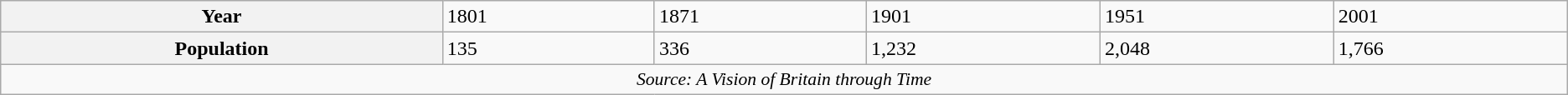<table class="wikitable" style="clear:both;">
<tr>
<th>Year</th>
<td>1801</td>
<td>1871</td>
<td>1901</td>
<td>1951</td>
<td>2001</td>
</tr>
<tr>
<th>Population</th>
<td>135</td>
<td>336</td>
<td>1,232</td>
<td>2,048</td>
<td>1,766</td>
</tr>
<tr>
<td colspan="14" style="text-align:center;font-size:90%;width: 100em"><em>Source: A Vision of Britain through Time</em></td>
</tr>
</table>
